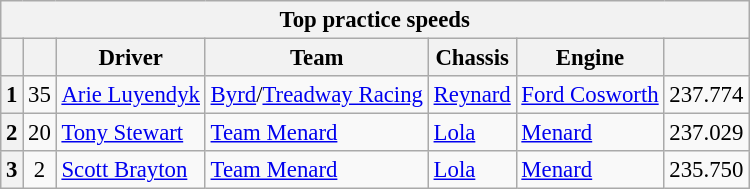<table class="wikitable" style="font-size:95%;">
<tr>
<th colspan=7>Top practice speeds</th>
</tr>
<tr>
<th></th>
<th></th>
<th>Driver</th>
<th>Team</th>
<th>Chassis</th>
<th>Engine</th>
<th></th>
</tr>
<tr>
<th>1</th>
<td style="text-align:center;">35</td>
<td> <a href='#'>Arie Luyendyk</a></td>
<td><a href='#'>Byrd</a>/<a href='#'>Treadway Racing</a></td>
<td><a href='#'>Reynard</a></td>
<td><a href='#'>Ford Cosworth</a></td>
<td>237.774</td>
</tr>
<tr>
<th>2</th>
<td style="text-align:center;">20</td>
<td> <a href='#'>Tony Stewart</a> <strong></strong></td>
<td><a href='#'>Team Menard</a></td>
<td><a href='#'>Lola</a></td>
<td><a href='#'>Menard</a></td>
<td>237.029</td>
</tr>
<tr>
<th>3</th>
<td style="text-align:center;">2</td>
<td> <a href='#'>Scott Brayton</a></td>
<td><a href='#'>Team Menard</a></td>
<td><a href='#'>Lola</a></td>
<td><a href='#'>Menard</a></td>
<td>235.750</td>
</tr>
</table>
